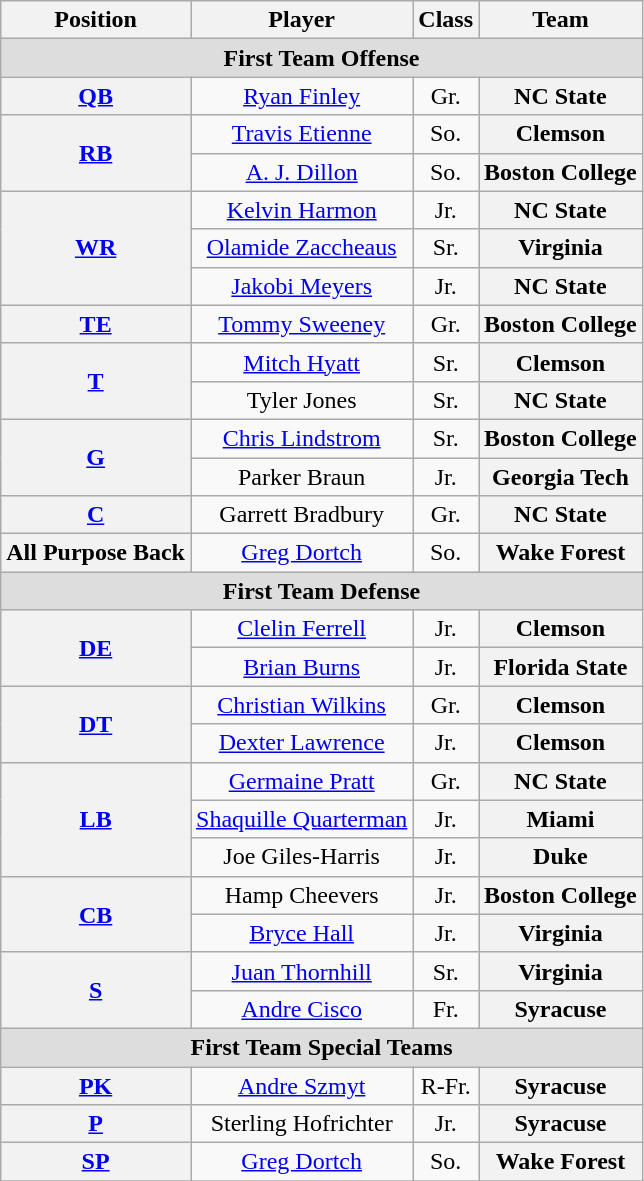<table class="wikitable">
<tr>
<th>Position</th>
<th>Player</th>
<th>Class</th>
<th>Team</th>
</tr>
<tr>
<td colspan="4" style="text-align:center; background:#ddd;"><strong>First Team Offense</strong></td>
</tr>
<tr style="text-align:center;">
<th rowspan="1"><a href='#'>QB</a></th>
<td><a href='#'>Ryan Finley</a></td>
<td>Gr.</td>
<th style=>NC State</th>
</tr>
<tr style="text-align:center;">
<th rowspan="2"><a href='#'>RB</a></th>
<td><a href='#'>Travis Etienne</a></td>
<td>So.</td>
<th style=>Clemson</th>
</tr>
<tr style="text-align:center;">
<td><a href='#'>A. J. Dillon</a></td>
<td>So.</td>
<th style=>Boston College</th>
</tr>
<tr style="text-align:center;">
<th rowspan="3"><a href='#'>WR</a></th>
<td><a href='#'>Kelvin Harmon</a></td>
<td>Jr.</td>
<th style=>NC State</th>
</tr>
<tr style="text-align:center;">
<td><a href='#'>Olamide Zaccheaus</a></td>
<td>Sr.</td>
<th style=>Virginia</th>
</tr>
<tr style="text-align:center;">
<td><a href='#'>Jakobi Meyers</a></td>
<td>Jr.</td>
<th style=>NC State</th>
</tr>
<tr style="text-align:center;">
<th rowspan="1"><a href='#'>TE</a></th>
<td><a href='#'>Tommy Sweeney</a></td>
<td>Gr.</td>
<th style=>Boston College</th>
</tr>
<tr style="text-align:center;">
<th rowspan="2"><a href='#'>T</a></th>
<td><a href='#'>Mitch Hyatt</a></td>
<td>Sr.</td>
<th style=>Clemson</th>
</tr>
<tr style="text-align:center;">
<td>Tyler Jones</td>
<td>Sr.</td>
<th style=>NC State</th>
</tr>
<tr style="text-align:center;">
<th rowspan="2"><a href='#'>G</a></th>
<td><a href='#'>Chris Lindstrom</a></td>
<td>Sr.</td>
<th style=>Boston College</th>
</tr>
<tr style="text-align:center;">
<td>Parker Braun</td>
<td>Jr.</td>
<th style=>Georgia Tech</th>
</tr>
<tr style="text-align:center;">
<th rowspan="1"><a href='#'>C</a></th>
<td>Garrett Bradbury</td>
<td>Gr.</td>
<th style=>NC State</th>
</tr>
<tr style="text-align:center;">
<th rowspan="1">All Purpose Back</th>
<td><a href='#'>Greg Dortch</a></td>
<td>So.</td>
<th style=>Wake Forest</th>
</tr>
<tr style="text-align:center;">
<td colspan="4" style="text-align:center; background:#ddd;"><strong>First Team Defense</strong></td>
</tr>
<tr style="text-align:center;">
<th rowspan="2"><a href='#'>DE</a></th>
<td><a href='#'>Clelin Ferrell</a></td>
<td>Jr.</td>
<th style=>Clemson</th>
</tr>
<tr style="text-align:center;">
<td><a href='#'>Brian Burns</a></td>
<td>Jr.</td>
<th style=>Florida State</th>
</tr>
<tr style="text-align:center;">
<th rowspan="2"><a href='#'>DT</a></th>
<td><a href='#'>Christian Wilkins</a></td>
<td>Gr.</td>
<th style=>Clemson</th>
</tr>
<tr style="text-align:center;">
<td><a href='#'>Dexter Lawrence</a></td>
<td>Jr.</td>
<th style=>Clemson</th>
</tr>
<tr style="text-align:center;">
<th rowspan="3"><a href='#'>LB</a></th>
<td><a href='#'>Germaine Pratt</a></td>
<td>Gr.</td>
<th style=>NC State</th>
</tr>
<tr style="text-align:center;">
<td><a href='#'>Shaquille Quarterman</a></td>
<td>Jr.</td>
<th style=>Miami</th>
</tr>
<tr style="text-align:center;">
<td>Joe Giles-Harris</td>
<td>Jr.</td>
<th style=>Duke</th>
</tr>
<tr style="text-align:center;">
<th rowspan="2"><a href='#'>CB</a></th>
<td>Hamp Cheevers</td>
<td>Jr.</td>
<th style=>Boston College</th>
</tr>
<tr style="text-align:center;">
<td><a href='#'>Bryce Hall</a></td>
<td>Jr.</td>
<th style=>Virginia</th>
</tr>
<tr style="text-align:center;">
<th rowspan="2"><a href='#'>S</a></th>
<td><a href='#'>Juan Thornhill</a></td>
<td>Sr.</td>
<th style=>Virginia</th>
</tr>
<tr style="text-align:center;">
<td><a href='#'>Andre Cisco</a></td>
<td>Fr.</td>
<th style=>Syracuse</th>
</tr>
<tr>
<td colspan="4" style="text-align:center; background:#ddd;"><strong>First Team Special Teams</strong></td>
</tr>
<tr style="text-align:center;">
<th rowspan="1"><a href='#'>PK</a></th>
<td><a href='#'>Andre Szmyt</a></td>
<td>R-Fr.</td>
<th style=>Syracuse</th>
</tr>
<tr style="text-align:center;">
<th rowspan="1"><a href='#'>P</a></th>
<td>Sterling Hofrichter</td>
<td>Jr.</td>
<th style=>Syracuse</th>
</tr>
<tr style="text-align:center;">
<th rowspan="1"><a href='#'>SP</a></th>
<td><a href='#'>Greg Dortch</a></td>
<td>So.</td>
<th style=>Wake Forest</th>
</tr>
<tr>
</tr>
</table>
